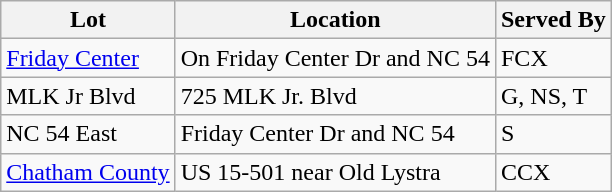<table class="wikitable">
<tr>
<th>Lot</th>
<th>Location</th>
<th>Served By</th>
</tr>
<tr>
<td><a href='#'>Friday Center</a></td>
<td>On Friday Center Dr and NC 54</td>
<td>FCX</td>
</tr>
<tr>
<td>MLK Jr Blvd</td>
<td>725 MLK Jr. Blvd</td>
<td>G, NS, T</td>
</tr>
<tr>
<td>NC 54 East</td>
<td>Friday Center Dr and NC 54</td>
<td>S</td>
</tr>
<tr>
<td><a href='#'>Chatham County</a></td>
<td>US 15-501 near Old Lystra</td>
<td>CCX</td>
</tr>
</table>
